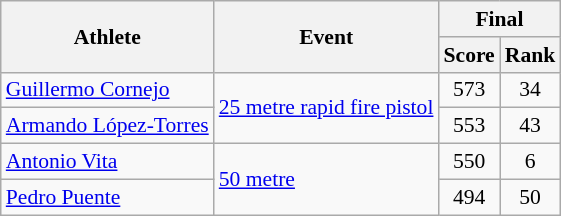<table class="wikitable" border="1" style="font-size:90%">
<tr>
<th rowspan=2>Athlete</th>
<th rowspan=2>Event</th>
<th colspan=2>Final</th>
</tr>
<tr>
<th>Score</th>
<th>Rank</th>
</tr>
<tr>
<td><a href='#'>Guillermo Cornejo</a></td>
<td rowspan=2><a href='#'>25 metre rapid fire pistol</a></td>
<td align=center>573</td>
<td align=center>34</td>
</tr>
<tr>
<td><a href='#'>Armando López-Torres</a></td>
<td align=center>553</td>
<td align=center>43</td>
</tr>
<tr>
<td><a href='#'>Antonio Vita</a></td>
<td rowspan=2><a href='#'>50 metre</a></td>
<td align=center>550</td>
<td align=center>6</td>
</tr>
<tr>
<td><a href='#'>Pedro Puente</a></td>
<td align=center>494</td>
<td align=center>50</td>
</tr>
</table>
